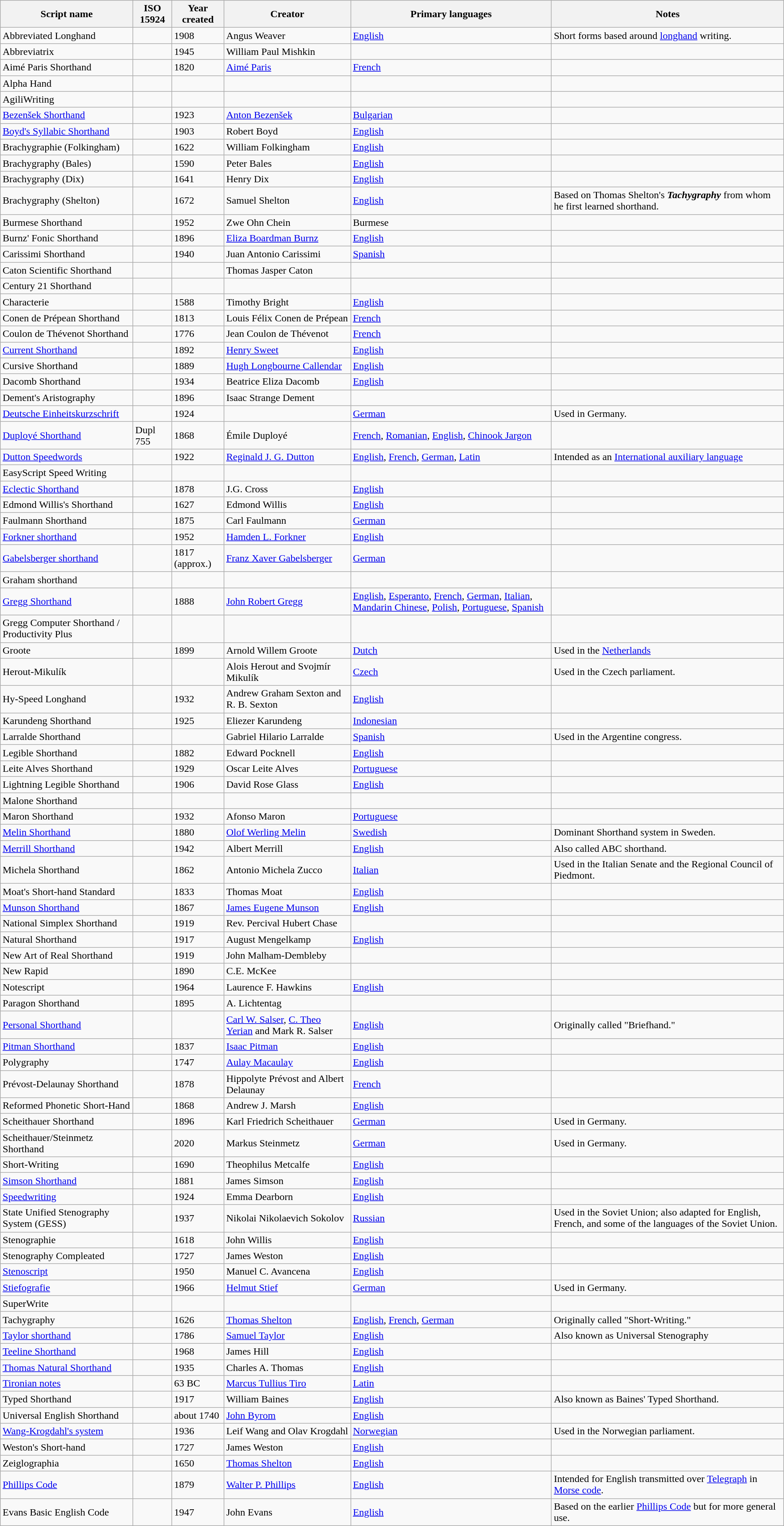<table class="wikitable sortable">
<tr>
<th>Script name</th>
<th>ISO 15924</th>
<th data-sort-type="number">Year created</th>
<th>Creator</th>
<th>Primary languages</th>
<th class="unsortable">Notes</th>
</tr>
<tr>
<td>Abbreviated Longhand</td>
<td></td>
<td>1908</td>
<td>Angus Weaver</td>
<td><a href='#'>English</a></td>
<td>Short forms based around <a href='#'>longhand</a> writing.</td>
</tr>
<tr>
<td>Abbreviatrix</td>
<td></td>
<td>1945</td>
<td>William Paul Mishkin</td>
<td></td>
<td></td>
</tr>
<tr>
<td>Aimé Paris Shorthand</td>
<td></td>
<td>1820</td>
<td><a href='#'>Aimé Paris</a></td>
<td><a href='#'>French</a></td>
<td></td>
</tr>
<tr>
<td>Alpha Hand</td>
<td></td>
<td></td>
<td></td>
<td></td>
<td></td>
</tr>
<tr>
<td>AgiliWriting</td>
<td></td>
<td></td>
<td></td>
<td></td>
<td></td>
</tr>
<tr>
<td><a href='#'>Bezenšek Shorthand</a></td>
<td></td>
<td>1923</td>
<td><a href='#'>Anton Bezenšek</a></td>
<td><a href='#'>Bulgarian</a></td>
<td></td>
</tr>
<tr>
<td><a href='#'>Boyd's Syllabic Shorthand</a></td>
<td></td>
<td>1903</td>
<td>Robert Boyd</td>
<td><a href='#'>English</a></td>
<td></td>
</tr>
<tr>
<td>Brachygraphie (Folkingham)</td>
<td></td>
<td>1622</td>
<td>William Folkingham</td>
<td><a href='#'>English</a></td>
<td></td>
</tr>
<tr>
<td>Brachygraphy (Bales)</td>
<td></td>
<td>1590</td>
<td>Peter Bales</td>
<td><a href='#'>English</a></td>
<td></td>
</tr>
<tr>
<td>Brachygraphy (Dix)</td>
<td></td>
<td>1641</td>
<td>Henry Dix</td>
<td><a href='#'>English</a></td>
<td></td>
</tr>
<tr>
<td>Brachygraphy (Shelton)</td>
<td></td>
<td>1672</td>
<td>Samuel Shelton</td>
<td><a href='#'>English</a></td>
<td>Based on Thomas Shelton's <strong><em>Tachygraphy</em></strong> from whom he first learned shorthand.</td>
</tr>
<tr>
<td>Burmese Shorthand</td>
<td></td>
<td>1952</td>
<td>Zwe Ohn Chein</td>
<td>Burmese</td>
<td></td>
</tr>
<tr>
<td>Burnz' Fonic Shorthand</td>
<td></td>
<td>1896</td>
<td><a href='#'>Eliza Boardman Burnz</a></td>
<td><a href='#'>English</a></td>
<td></td>
</tr>
<tr>
<td>Carissimi Shorthand</td>
<td></td>
<td>1940</td>
<td>Juan Antonio Carissimi</td>
<td><a href='#'>Spanish</a></td>
<td></td>
</tr>
<tr>
<td>Caton Scientific Shorthand</td>
<td></td>
<td></td>
<td>Thomas Jasper Caton</td>
<td></td>
<td></td>
</tr>
<tr>
<td>Century 21 Shorthand</td>
<td></td>
<td></td>
<td></td>
<td></td>
<td></td>
</tr>
<tr>
<td>Characterie</td>
<td></td>
<td>1588</td>
<td>Timothy Bright</td>
<td><a href='#'>English</a></td>
<td></td>
</tr>
<tr>
<td>Conen de Prépean Shorthand</td>
<td></td>
<td>1813</td>
<td>Louis Félix Conen de Prépean</td>
<td><a href='#'>French</a></td>
<td></td>
</tr>
<tr>
<td>Coulon de Thévenot Shorthand</td>
<td></td>
<td>1776</td>
<td>Jean Coulon de Thévenot</td>
<td><a href='#'>French</a></td>
<td></td>
</tr>
<tr>
<td><a href='#'>Current Shorthand</a></td>
<td></td>
<td>1892</td>
<td><a href='#'>Henry Sweet</a></td>
<td><a href='#'>English</a></td>
<td></td>
</tr>
<tr>
<td>Cursive Shorthand</td>
<td></td>
<td>1889</td>
<td><a href='#'>Hugh Longbourne Callendar</a></td>
<td><a href='#'>English</a></td>
<td></td>
</tr>
<tr>
<td>Dacomb Shorthand</td>
<td></td>
<td>1934</td>
<td>Beatrice Eliza Dacomb</td>
<td><a href='#'>English</a></td>
<td></td>
</tr>
<tr>
<td>Dement's Aristography</td>
<td></td>
<td>1896</td>
<td>Isaac Strange Dement</td>
<td></td>
<td></td>
</tr>
<tr>
<td><a href='#'>Deutsche Einheitskurzschrift</a></td>
<td></td>
<td>1924</td>
<td></td>
<td><a href='#'>German</a></td>
<td>Used in Germany.</td>
</tr>
<tr>
<td><a href='#'>Duployé Shorthand</a></td>
<td>Dupl 755</td>
<td>1868</td>
<td>Émile Duployé</td>
<td><a href='#'>French</a>, <a href='#'>Romanian</a>, <a href='#'>English</a>, <a href='#'>Chinook Jargon</a></td>
<td></td>
</tr>
<tr>
<td><a href='#'>Dutton Speedwords</a></td>
<td></td>
<td>1922</td>
<td><a href='#'>Reginald J. G. Dutton</a></td>
<td><a href='#'>English</a>, <a href='#'>French</a>, <a href='#'>German</a>, <a href='#'>Latin</a></td>
<td>Intended as an <a href='#'>International auxiliary language</a></td>
</tr>
<tr>
<td>EasyScript Speed Writing</td>
<td></td>
<td></td>
<td></td>
<td></td>
<td></td>
</tr>
<tr>
<td><a href='#'>Eclectic Shorthand</a></td>
<td></td>
<td>1878</td>
<td>J.G. Cross</td>
<td><a href='#'>English</a></td>
<td></td>
</tr>
<tr>
<td>Edmond Willis's Shorthand</td>
<td></td>
<td>1627</td>
<td>Edmond Willis</td>
<td><a href='#'>English</a></td>
<td></td>
</tr>
<tr>
<td>Faulmann Shorthand</td>
<td></td>
<td>1875</td>
<td>Carl Faulmann</td>
<td><a href='#'>German</a></td>
<td></td>
</tr>
<tr>
<td><a href='#'>Forkner shorthand</a></td>
<td></td>
<td>1952</td>
<td><a href='#'>Hamden L. Forkner</a></td>
<td><a href='#'>English</a></td>
<td></td>
</tr>
<tr>
<td><a href='#'>Gabelsberger shorthand</a></td>
<td></td>
<td data-sort-value="1817">1817 (approx.)</td>
<td><a href='#'>Franz Xaver Gabelsberger</a></td>
<td><a href='#'>German</a></td>
<td></td>
</tr>
<tr>
<td>Graham shorthand</td>
<td></td>
<td></td>
<td></td>
<td></td>
<td></td>
</tr>
<tr>
<td><a href='#'>Gregg Shorthand</a></td>
<td></td>
<td>1888</td>
<td><a href='#'>John Robert Gregg</a></td>
<td><a href='#'>English</a>, <a href='#'>Esperanto</a>, <a href='#'>French</a>, <a href='#'>German</a>, <a href='#'>Italian</a>, <a href='#'>Mandarin Chinese</a>, <a href='#'>Polish</a>, <a href='#'>Portuguese</a>, <a href='#'>Spanish</a></td>
<td></td>
</tr>
<tr>
<td>Gregg Computer Shorthand / <br>Productivity Plus</td>
<td></td>
<td></td>
<td></td>
<td></td>
<td></td>
</tr>
<tr>
<td>Groote</td>
<td></td>
<td>1899</td>
<td>Arnold Willem Groote</td>
<td><a href='#'>Dutch</a></td>
<td>Used in the <a href='#'>Netherlands</a></td>
</tr>
<tr>
<td>Herout-Mikulík</td>
<td></td>
<td></td>
<td>Alois Herout and Svojmír Mikulík</td>
<td><a href='#'>Czech</a></td>
<td>Used in the Czech parliament.</td>
</tr>
<tr>
<td>Hy-Speed Longhand</td>
<td></td>
<td>1932</td>
<td>Andrew Graham Sexton and R. B. Sexton</td>
<td><a href='#'>English</a></td>
<td></td>
</tr>
<tr>
<td>Karundeng Shorthand</td>
<td></td>
<td>1925</td>
<td>Eliezer Karundeng</td>
<td><a href='#'>Indonesian</a></td>
<td></td>
</tr>
<tr>
<td>Larralde Shorthand</td>
<td></td>
<td></td>
<td>Gabriel Hilario Larralde</td>
<td><a href='#'>Spanish</a></td>
<td>Used in the Argentine congress.</td>
</tr>
<tr>
<td>Legible Shorthand</td>
<td></td>
<td>1882</td>
<td>Edward Pocknell</td>
<td><a href='#'>English</a></td>
<td></td>
</tr>
<tr>
<td>Leite Alves Shorthand</td>
<td></td>
<td>1929</td>
<td>Oscar Leite Alves</td>
<td><a href='#'>Portuguese</a></td>
<td></td>
</tr>
<tr>
<td>Lightning Legible Shorthand</td>
<td></td>
<td>1906</td>
<td>David Rose Glass</td>
<td><a href='#'>English</a></td>
<td></td>
</tr>
<tr>
<td>Malone Shorthand</td>
<td></td>
<td></td>
<td></td>
<td></td>
<td></td>
</tr>
<tr>
<td>Maron Shorthand</td>
<td></td>
<td>1932</td>
<td>Afonso Maron</td>
<td><a href='#'>Portuguese</a></td>
<td></td>
</tr>
<tr>
<td><a href='#'>Melin Shorthand</a></td>
<td></td>
<td>1880</td>
<td><a href='#'>Olof Werling Melin</a></td>
<td><a href='#'>Swedish</a></td>
<td>Dominant Shorthand system in Sweden.</td>
</tr>
<tr>
<td><a href='#'>Merrill Shorthand</a></td>
<td></td>
<td>1942</td>
<td>Albert Merrill</td>
<td><a href='#'>English</a></td>
<td>Also called ABC shorthand.</td>
</tr>
<tr>
<td>Michela Shorthand</td>
<td></td>
<td>1862</td>
<td>Antonio Michela Zucco</td>
<td><a href='#'>Italian</a></td>
<td>Used in the Italian Senate and the Regional Council of Piedmont.</td>
</tr>
<tr>
<td>Moat's Short-hand Standard</td>
<td></td>
<td>1833</td>
<td>Thomas Moat</td>
<td><a href='#'>English</a></td>
<td></td>
</tr>
<tr>
<td><a href='#'>Munson Shorthand</a></td>
<td></td>
<td>1867</td>
<td><a href='#'>James Eugene Munson</a></td>
<td><a href='#'>English</a></td>
<td></td>
</tr>
<tr>
<td>National Simplex Shorthand</td>
<td></td>
<td>1919</td>
<td>Rev. Percival Hubert Chase</td>
<td></td>
<td></td>
</tr>
<tr>
<td>Natural Shorthand</td>
<td></td>
<td>1917</td>
<td>August Mengelkamp</td>
<td><a href='#'>English</a></td>
<td></td>
</tr>
<tr>
<td>New Art of Real Shorthand</td>
<td></td>
<td>1919</td>
<td>John Malham-Dembleby</td>
<td></td>
<td></td>
</tr>
<tr>
<td>New Rapid</td>
<td></td>
<td>1890</td>
<td>C.E. McKee</td>
<td></td>
<td></td>
</tr>
<tr>
<td>Notescript</td>
<td></td>
<td>1964</td>
<td>Laurence F. Hawkins</td>
<td><a href='#'>English</a></td>
<td></td>
</tr>
<tr>
<td>Paragon Shorthand</td>
<td></td>
<td>1895</td>
<td>A. Lichtentag</td>
<td></td>
<td></td>
</tr>
<tr>
<td><a href='#'>Personal Shorthand</a></td>
<td></td>
<td></td>
<td><a href='#'>Carl W. Salser</a>, <a href='#'>C. Theo Yerian</a> and Mark R. Salser</td>
<td><a href='#'>English</a></td>
<td>Originally called "Briefhand."</td>
</tr>
<tr>
<td><a href='#'>Pitman Shorthand</a></td>
<td></td>
<td>1837</td>
<td><a href='#'>Isaac Pitman</a></td>
<td><a href='#'>English</a></td>
<td></td>
</tr>
<tr>
<td>Polygraphy</td>
<td></td>
<td>1747</td>
<td><a href='#'>Aulay Macaulay</a></td>
<td><a href='#'>English</a></td>
<td></td>
</tr>
<tr>
<td>Prévost-Delaunay Shorthand</td>
<td></td>
<td>1878</td>
<td>Hippolyte Prévost and Albert Delaunay</td>
<td><a href='#'>French</a></td>
<td></td>
</tr>
<tr>
<td>Reformed Phonetic Short-Hand</td>
<td></td>
<td>1868</td>
<td>Andrew J. Marsh</td>
<td><a href='#'>English</a></td>
<td></td>
</tr>
<tr>
<td>Scheithauer Shorthand</td>
<td></td>
<td>1896</td>
<td>Karl Friedrich Scheithauer</td>
<td><a href='#'>German</a></td>
<td>Used in Germany.</td>
</tr>
<tr>
<td>Scheithauer/Steinmetz Shorthand</td>
<td></td>
<td>2020</td>
<td>Markus Steinmetz</td>
<td><a href='#'>German</a></td>
<td>Used in Germany.</td>
</tr>
<tr>
<td>Short-Writing </td>
<td></td>
<td>1690</td>
<td>Theophilus Metcalfe</td>
<td><a href='#'>English</a></td>
<td></td>
</tr>
<tr>
<td><a href='#'>Simson Shorthand</a></td>
<td></td>
<td>1881</td>
<td>James Simson</td>
<td><a href='#'>English</a></td>
<td></td>
</tr>
<tr>
<td><a href='#'>Speedwriting</a></td>
<td></td>
<td>1924</td>
<td>Emma Dearborn</td>
<td><a href='#'>English</a></td>
<td></td>
</tr>
<tr>
<td>State Unified Stenography System (GESS)</td>
<td></td>
<td>1937</td>
<td>Nikolai Nikolaevich Sokolov</td>
<td><a href='#'>Russian</a></td>
<td>Used in the Soviet Union; also adapted for English, French, and some of the languages of the Soviet Union.</td>
</tr>
<tr>
<td>Stenographie</td>
<td></td>
<td>1618</td>
<td>John Willis</td>
<td><a href='#'>English</a></td>
<td></td>
</tr>
<tr>
<td>Stenography Compleated</td>
<td></td>
<td>1727</td>
<td>James Weston</td>
<td><a href='#'>English</a></td>
<td></td>
</tr>
<tr>
<td><a href='#'>Stenoscript</a></td>
<td></td>
<td>1950</td>
<td>Manuel C. Avancena</td>
<td><a href='#'>English</a></td>
<td></td>
</tr>
<tr>
<td><a href='#'>Stiefografie</a></td>
<td></td>
<td>1966</td>
<td><a href='#'>Helmut Stief</a></td>
<td><a href='#'>German</a></td>
<td>Used in Germany.</td>
</tr>
<tr>
<td>SuperWrite</td>
<td></td>
<td></td>
<td></td>
<td></td>
<td></td>
</tr>
<tr>
<td>Tachygraphy</td>
<td></td>
<td>1626</td>
<td><a href='#'>Thomas Shelton</a></td>
<td><a href='#'>English</a>, <a href='#'>French</a>, <a href='#'>German</a></td>
<td>Originally called "Short-Writing."</td>
</tr>
<tr>
<td><a href='#'>Taylor shorthand</a></td>
<td></td>
<td>1786</td>
<td><a href='#'>Samuel Taylor</a></td>
<td><a href='#'>English</a></td>
<td>Also known as Universal Stenography</td>
</tr>
<tr>
<td><a href='#'>Teeline Shorthand</a></td>
<td></td>
<td>1968</td>
<td>James Hill</td>
<td><a href='#'>English</a></td>
<td></td>
</tr>
<tr>
<td><a href='#'>Thomas Natural Shorthand</a></td>
<td></td>
<td>1935</td>
<td>Charles A. Thomas</td>
<td><a href='#'>English</a></td>
<td></td>
</tr>
<tr>
<td><a href='#'>Tironian notes</a></td>
<td></td>
<td data-sort-value="-62">63 BC</td>
<td><a href='#'>Marcus Tullius Tiro</a></td>
<td><a href='#'>Latin</a></td>
<td></td>
</tr>
<tr>
<td>Typed Shorthand</td>
<td></td>
<td>1917</td>
<td>William Baines</td>
<td><a href='#'>English</a></td>
<td>Also known as Baines' Typed Shorthand.</td>
</tr>
<tr>
<td>Universal English Shorthand</td>
<td></td>
<td>about 1740</td>
<td><a href='#'>John Byrom</a></td>
<td><a href='#'>English</a></td>
<td></td>
</tr>
<tr>
<td><a href='#'>Wang-Krogdahl's system</a></td>
<td></td>
<td>1936</td>
<td>Leif Wang and Olav Krogdahl</td>
<td><a href='#'>Norwegian</a></td>
<td>Used in the Norwegian parliament.</td>
</tr>
<tr>
<td>Weston's Short-hand</td>
<td></td>
<td>1727</td>
<td>James Weston</td>
<td><a href='#'>English</a></td>
<td></td>
</tr>
<tr>
<td>Zeiglographia</td>
<td></td>
<td>1650</td>
<td><a href='#'>Thomas Shelton</a></td>
<td><a href='#'>English</a></td>
<td></td>
</tr>
<tr>
<td><a href='#'>Phillips Code</a></td>
<td></td>
<td>1879</td>
<td><a href='#'>Walter P. Phillips</a></td>
<td><a href='#'>English</a></td>
<td>Intended for English transmitted over <a href='#'>Telegraph</a> in <a href='#'>Morse code</a>.</td>
</tr>
<tr>
<td>Evans Basic English Code</td>
<td></td>
<td>1947</td>
<td>John Evans</td>
<td><a href='#'>English</a></td>
<td>Based on the earlier <a href='#'>Phillips Code</a> but for more general use.</td>
</tr>
</table>
